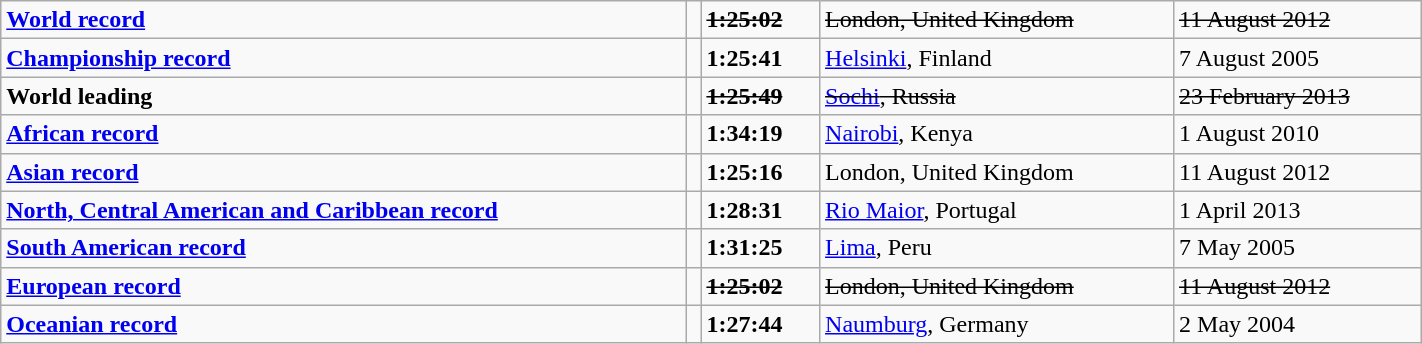<table class="wikitable" width=75%>
<tr>
<td><strong><a href='#'>World record</a></strong></td>
<td><s></s></td>
<td><strong><s>1:25:02</s></strong></td>
<td><s>London, United Kingdom</s></td>
<td><s>11 August 2012</s></td>
</tr>
<tr>
<td><strong><a href='#'>Championship record</a></strong></td>
<td></td>
<td><strong>1:25:41</strong></td>
<td><a href='#'>Helsinki</a>, Finland</td>
<td>7 August 2005</td>
</tr>
<tr>
<td><strong>World leading</strong></td>
<td><s></s></td>
<td><strong><s>1:25:49</s></strong></td>
<td><s><a href='#'>Sochi</a>, Russia</s></td>
<td><s>23 February 2013</s></td>
</tr>
<tr>
<td><strong><a href='#'>African record</a></strong></td>
<td></td>
<td><strong>1:34:19</strong></td>
<td><a href='#'>Nairobi</a>, Kenya</td>
<td>1 August 2010</td>
</tr>
<tr>
<td><strong><a href='#'>Asian record</a></strong></td>
<td></td>
<td><strong>1:25:16</strong></td>
<td>London, United Kingdom</td>
<td>11 August 2012</td>
</tr>
<tr>
<td><strong><a href='#'>North, Central American and Caribbean record</a></strong></td>
<td></td>
<td><strong>1:28:31</strong></td>
<td><a href='#'>Rio Maior</a>, Portugal</td>
<td>1 April 2013</td>
</tr>
<tr>
<td><strong><a href='#'>South American record</a></strong></td>
<td></td>
<td><strong>1:31:25</strong></td>
<td><a href='#'>Lima</a>, Peru</td>
<td>7 May 2005</td>
</tr>
<tr>
<td><strong><a href='#'>European record</a></strong></td>
<td><s></s></td>
<td><strong><s>1:25:02</s></strong></td>
<td><s>London, United Kingdom</s></td>
<td><s>11 August 2012</s></td>
</tr>
<tr>
<td><strong><a href='#'>Oceanian record</a></strong></td>
<td></td>
<td><strong>1:27:44</strong></td>
<td><a href='#'>Naumburg</a>, Germany</td>
<td>2 May 2004</td>
</tr>
</table>
